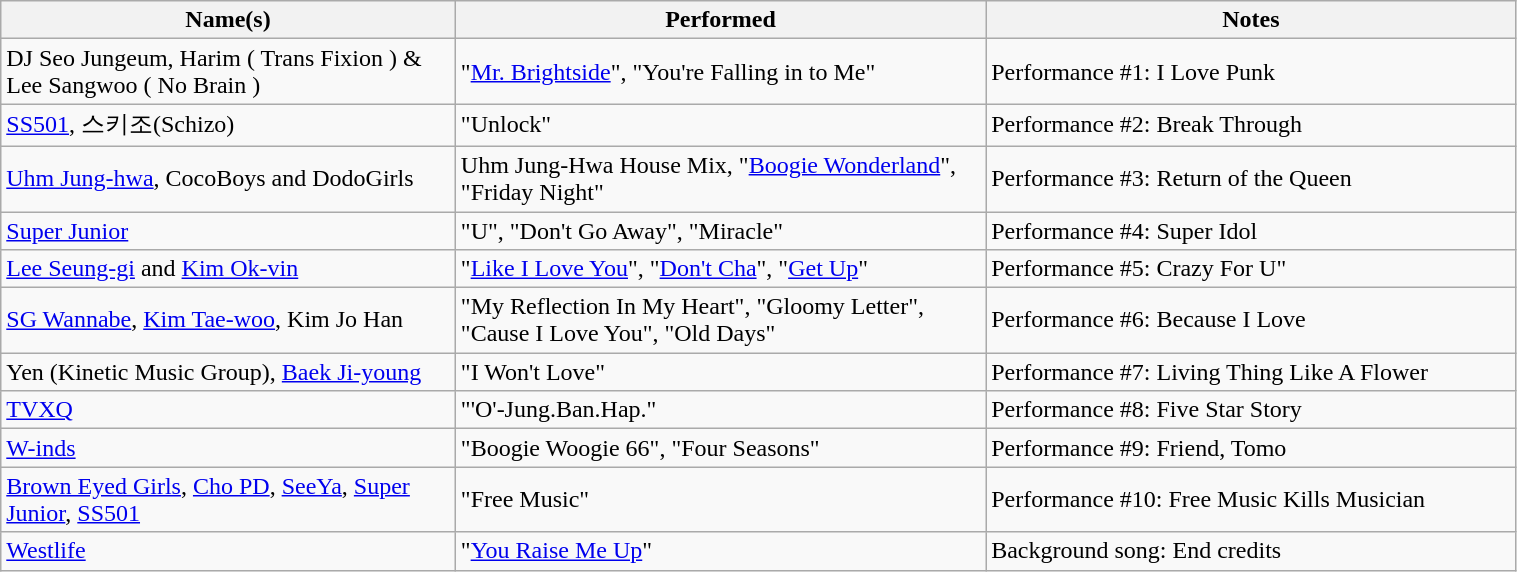<table class="wikitable sortable" style="width:80%;">
<tr>
<th width=30%>Name(s)</th>
<th width=35%>Performed</th>
<th width=35%>Notes</th>
</tr>
<tr>
<td>DJ Seo Jungeum, Harim ( Trans Fixion ) & Lee Sangwoo ( No Brain )</td>
<td>"<a href='#'>Mr. Brightside</a>", "You're Falling in to Me"</td>
<td>Performance #1: I Love Punk</td>
</tr>
<tr>
<td><a href='#'>SS501</a>, 스키조(Schizo)</td>
<td>"Unlock"</td>
<td>Performance #2: Break Through</td>
</tr>
<tr>
<td><a href='#'>Uhm Jung-hwa</a>, CocoBoys and DodoGirls</td>
<td>Uhm Jung-Hwa House Mix, "<a href='#'>Boogie Wonderland</a>", "Friday Night"</td>
<td>Performance #3: Return of the Queen</td>
</tr>
<tr>
<td><a href='#'>Super Junior</a></td>
<td>"U", "Don't Go Away", "Miracle"</td>
<td>Performance #4: Super Idol</td>
</tr>
<tr>
<td><a href='#'>Lee Seung-gi</a> and <a href='#'>Kim Ok-vin</a></td>
<td>"<a href='#'>Like I Love You</a>", "<a href='#'>Don't Cha</a>", "<a href='#'>Get Up</a>"</td>
<td>Performance #5: Crazy For U"</td>
</tr>
<tr>
<td><a href='#'>SG Wannabe</a>, <a href='#'>Kim Tae-woo</a>, Kim Jo Han</td>
<td>"My Reflection In My Heart", "Gloomy Letter", "Cause I Love You", "Old Days"</td>
<td>Performance #6: Because I Love</td>
</tr>
<tr>
<td>Yen (Kinetic Music Group), <a href='#'>Baek Ji-young</a></td>
<td>"I Won't Love"</td>
<td>Performance #7: Living Thing Like A Flower</td>
</tr>
<tr>
<td><a href='#'>TVXQ</a></td>
<td>"'O'-Jung.Ban.Hap."</td>
<td>Performance #8: Five Star Story</td>
</tr>
<tr>
<td><a href='#'>W-inds</a></td>
<td>"Boogie Woogie 66", "Four Seasons"</td>
<td>Performance #9: Friend, Tomo</td>
</tr>
<tr>
<td><a href='#'>Brown Eyed Girls</a>, <a href='#'>Cho PD</a>, <a href='#'>SeeYa</a>, <a href='#'>Super Junior</a>, <a href='#'>SS501</a></td>
<td>"Free Music"</td>
<td>Performance #10: Free Music Kills Musician</td>
</tr>
<tr>
<td><a href='#'>Westlife</a></td>
<td>"<a href='#'>You Raise Me Up</a>"</td>
<td>Background song: End credits</td>
</tr>
</table>
